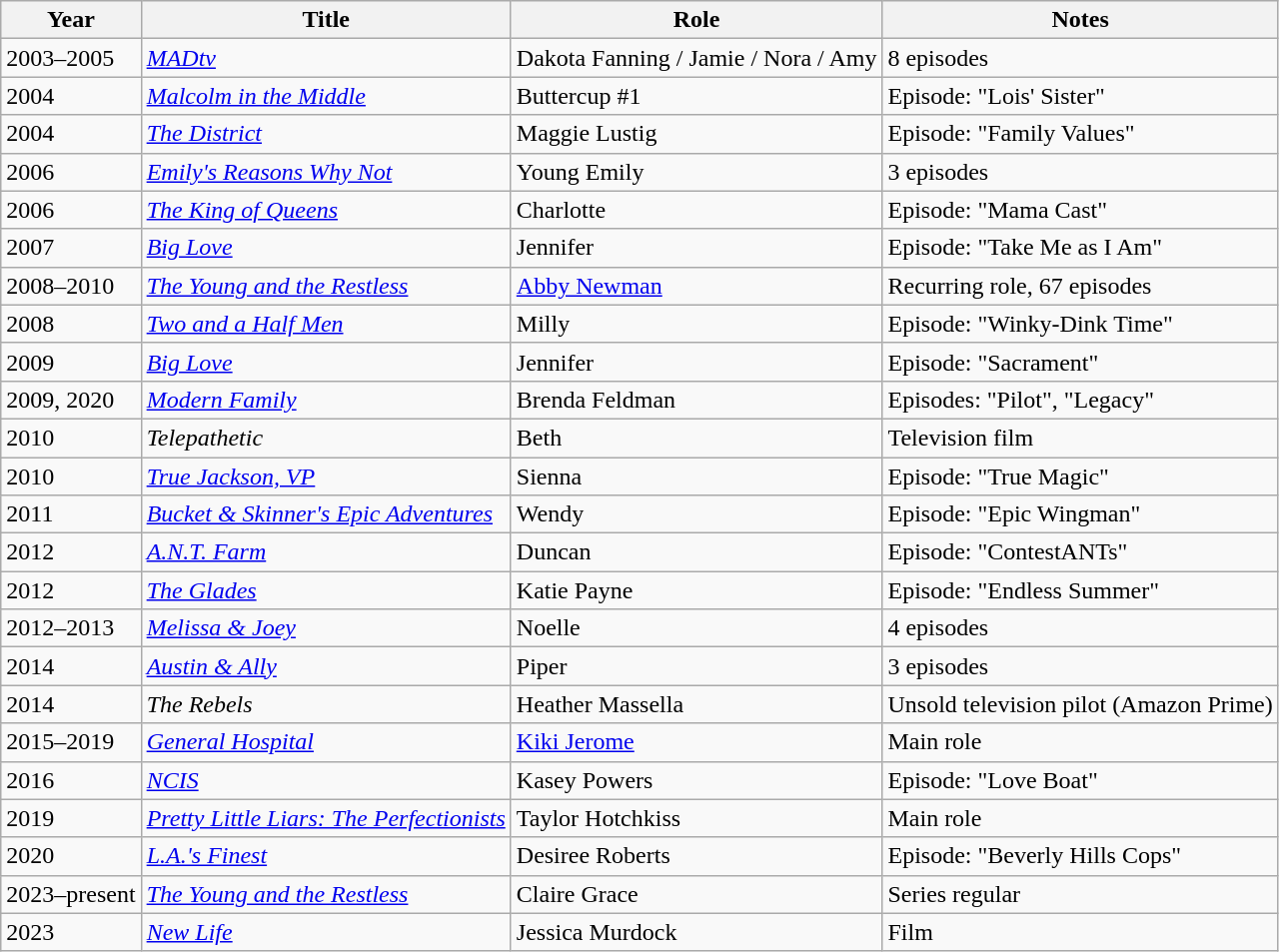<table class="wikitable sortable">
<tr>
<th>Year</th>
<th>Title</th>
<th>Role</th>
<th class="unsortable">Notes</th>
</tr>
<tr>
<td>2003–2005</td>
<td><em><a href='#'>MADtv</a></em></td>
<td>Dakota Fanning / Jamie / Nora / Amy</td>
<td>8 episodes</td>
</tr>
<tr>
<td>2004</td>
<td><em><a href='#'>Malcolm in the Middle</a></em></td>
<td>Buttercup #1</td>
<td>Episode: "Lois' Sister"</td>
</tr>
<tr>
<td>2004</td>
<td><em><a href='#'>The District</a></em></td>
<td>Maggie Lustig</td>
<td>Episode: "Family Values"</td>
</tr>
<tr>
<td>2006</td>
<td><em><a href='#'>Emily's Reasons Why Not</a></em></td>
<td>Young Emily</td>
<td>3 episodes</td>
</tr>
<tr>
<td>2006</td>
<td><em><a href='#'>The King of Queens</a></em></td>
<td>Charlotte</td>
<td>Episode: "Mama Cast"</td>
</tr>
<tr>
<td>2007</td>
<td><em><a href='#'>Big Love</a></em></td>
<td>Jennifer</td>
<td>Episode: "Take Me as I Am"</td>
</tr>
<tr>
<td>2008–2010</td>
<td><em><a href='#'>The Young and the Restless</a></em></td>
<td><a href='#'>Abby Newman</a></td>
<td>Recurring role, 67 episodes</td>
</tr>
<tr>
<td>2008</td>
<td><em><a href='#'>Two and a Half Men</a></em></td>
<td>Milly</td>
<td>Episode: "Winky-Dink Time"</td>
</tr>
<tr>
<td>2009</td>
<td><em><a href='#'>Big Love</a></em></td>
<td>Jennifer</td>
<td>Episode: "Sacrament"</td>
</tr>
<tr>
<td>2009, 2020</td>
<td><em><a href='#'>Modern Family</a></em></td>
<td>Brenda Feldman</td>
<td>Episodes: "Pilot", "Legacy"</td>
</tr>
<tr>
<td>2010</td>
<td><em>Telepathetic</em></td>
<td>Beth</td>
<td>Television film</td>
</tr>
<tr>
<td>2010</td>
<td><em><a href='#'>True Jackson, VP</a></em></td>
<td>Sienna</td>
<td>Episode: "True Magic"</td>
</tr>
<tr>
<td>2011</td>
<td><em><a href='#'>Bucket & Skinner's Epic Adventures</a></em></td>
<td>Wendy</td>
<td>Episode: "Epic Wingman"</td>
</tr>
<tr>
<td>2012</td>
<td><em><a href='#'>A.N.T. Farm</a></em></td>
<td>Duncan</td>
<td>Episode: "ContestANTs"</td>
</tr>
<tr>
<td>2012</td>
<td><em><a href='#'>The Glades</a></em></td>
<td>Katie Payne</td>
<td>Episode: "Endless Summer"</td>
</tr>
<tr>
<td>2012–2013</td>
<td><em><a href='#'>Melissa & Joey</a></em></td>
<td>Noelle</td>
<td>4 episodes</td>
</tr>
<tr>
<td>2014</td>
<td><em><a href='#'>Austin & Ally</a></em></td>
<td>Piper</td>
<td>3 episodes</td>
</tr>
<tr>
<td>2014</td>
<td><em>The Rebels</em></td>
<td>Heather Massella</td>
<td>Unsold television pilot (Amazon Prime)</td>
</tr>
<tr>
<td>2015–2019</td>
<td><em><a href='#'>General Hospital</a></em></td>
<td><a href='#'>Kiki Jerome</a></td>
<td>Main role</td>
</tr>
<tr>
<td>2016</td>
<td><em><a href='#'>NCIS</a></em></td>
<td>Kasey Powers</td>
<td>Episode: "Love Boat"</td>
</tr>
<tr>
<td>2019</td>
<td><em><a href='#'>Pretty Little Liars: The Perfectionists</a></em></td>
<td>Taylor Hotchkiss</td>
<td>Main role</td>
</tr>
<tr>
<td>2020</td>
<td><em><a href='#'>L.A.'s Finest</a></em></td>
<td>Desiree Roberts</td>
<td>Episode: "Beverly Hills Cops"</td>
</tr>
<tr>
<td>2023–present</td>
<td><em><a href='#'>The Young and the Restless</a></em></td>
<td>Claire Grace</td>
<td>Series regular</td>
</tr>
<tr>
<td>2023</td>
<td><em><a href='#'>New Life</a></em></td>
<td>Jessica Murdock</td>
<td>Film</td>
</tr>
</table>
